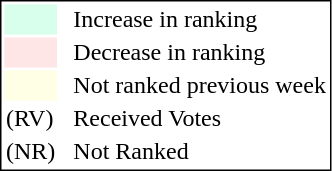<table style="border:1px solid black;">
<tr>
<td style="background:#D8FFEB; width:20px;"></td>
<td> </td>
<td>Increase in ranking</td>
</tr>
<tr>
<td style="background:#FFE6E6; width:20px;"></td>
<td> </td>
<td>Decrease in ranking</td>
</tr>
<tr>
<td style="background:#FFFFE6; width:20px;"></td>
<td> </td>
<td>Not ranked previous week</td>
</tr>
<tr>
<td>(RV)</td>
<td> </td>
<td>Received Votes</td>
</tr>
<tr>
<td>(NR)</td>
<td> </td>
<td>Not Ranked</td>
</tr>
</table>
